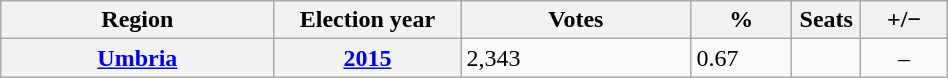<table class="wikitable" style="width:50%; border:1px #AAAAFF solid">
<tr>
<th width="19%">Region</th>
<th width="13%">Election year</th>
<th width="16%">Votes</th>
<th width="7%">%</th>
<th width="1%">Seats</th>
<th width="6%">+/−</th>
</tr>
<tr>
<th><a href='#'>Umbria</a></th>
<th><a href='#'>2015</a></th>
<td>2,343</td>
<td>0.67</td>
<td></td>
<td style="text-align: center">–</td>
</tr>
</table>
